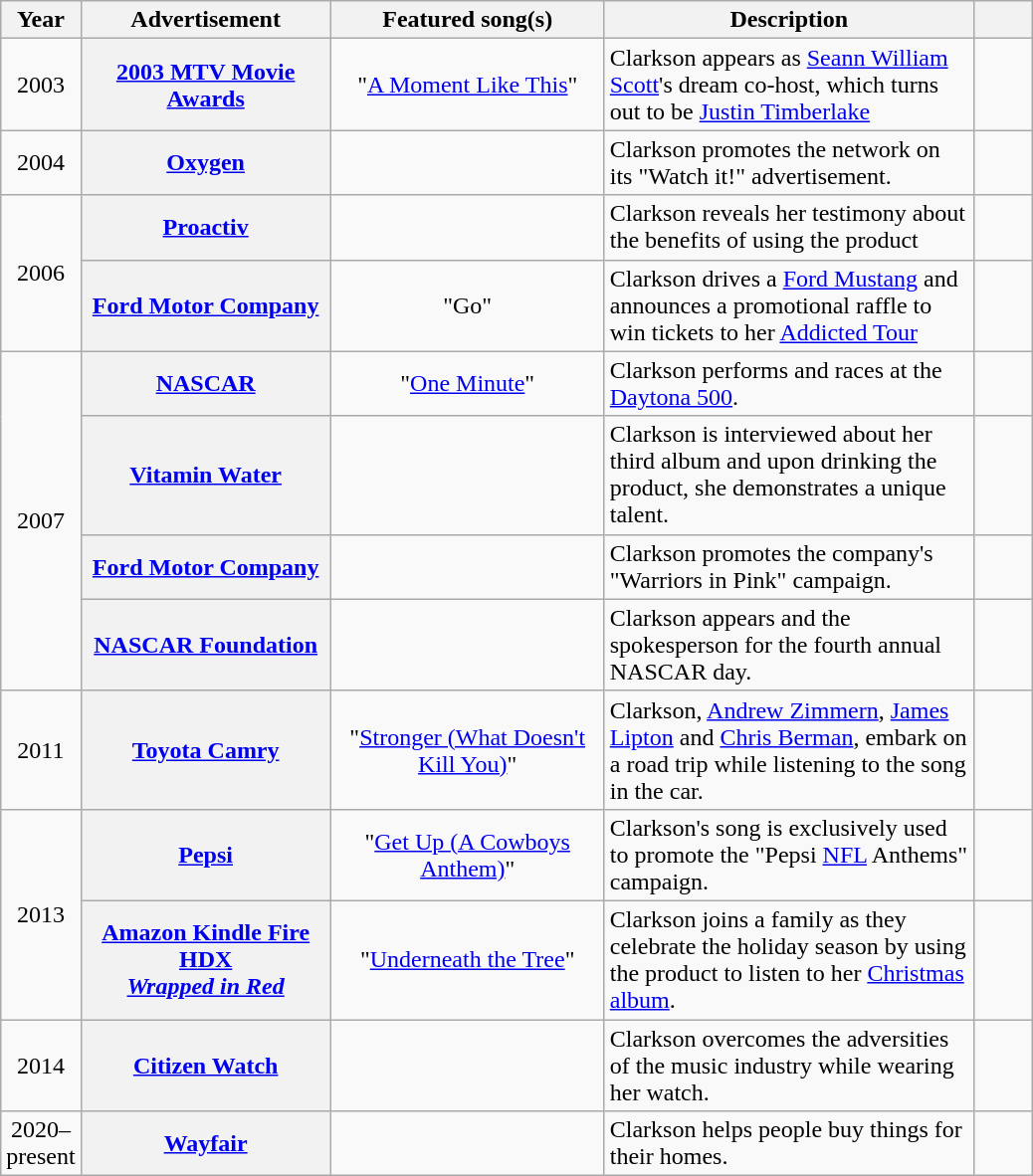<table class="wikitable sortable plainrowheaders" style="text-align: center;">
<tr>
<th scope="col" style="width: 2em;">Year</th>
<th scope="col" style="width: 10em;">Advertisement</th>
<th scope="col" style="width: 11em;">Featured song(s)</th>
<th scope="col" style="width: 15em;" class="unsortable">Description</th>
<th scope="col" style="width: 2em;" class="unsortable"></th>
</tr>
<tr>
<td>2003</td>
<th scope="row"><a href='#'>2003 MTV Movie Awards</a></th>
<td>"<a href='#'>A Moment Like This</a>"</td>
<td style="text-align:left;">Clarkson appears as <a href='#'>Seann William Scott</a>'s dream co-host, which turns out to be <a href='#'>Justin Timberlake</a></td>
<td style="text-align:center;"></td>
</tr>
<tr>
<td>2004</td>
<th scope="row"><a href='#'>Oxygen</a></th>
<td></td>
<td style="text-align:left;">Clarkson promotes the network on its "Watch it!" advertisement.</td>
<td style="text-align:center;"></td>
</tr>
<tr>
<td rowspan="2">2006</td>
<th scope="row"><a href='#'>Proactiv</a></th>
<td></td>
<td style="text-align:left;">Clarkson reveals her testimony about the benefits of using the product</td>
<td style="text-align:center;"></td>
</tr>
<tr>
<th scope="row"><a href='#'>Ford Motor Company</a></th>
<td>"Go"</td>
<td style="text-align:left;">Clarkson drives a <a href='#'>Ford Mustang</a> and announces a promotional raffle to win tickets to her <a href='#'>Addicted Tour</a></td>
<td style="text-align:center;"></td>
</tr>
<tr>
<td rowspan="4">2007</td>
<th scope="row"><a href='#'>NASCAR</a></th>
<td>"<a href='#'>One Minute</a>"</td>
<td style="text-align:left;">Clarkson performs and races at the <a href='#'>Daytona 500</a>.</td>
<td style="text-align:center;"></td>
</tr>
<tr>
<th scope="row"><a href='#'>Vitamin Water</a></th>
<td></td>
<td style="text-align:left;">Clarkson is interviewed about her third album and upon drinking the product, she demonstrates a unique talent.</td>
<td style="text-align:center;"></td>
</tr>
<tr>
<th scope="row"><a href='#'>Ford Motor Company</a></th>
<td></td>
<td style="text-align:left;">Clarkson promotes the company's "Warriors in Pink" campaign.</td>
<td style="text-align:center;"></td>
</tr>
<tr>
<th scope="row"><a href='#'>NASCAR Foundation</a></th>
<td></td>
<td style="text-align:left;">Clarkson appears and the spokesperson for the fourth annual NASCAR day.</td>
<td style="text-align:center;"></td>
</tr>
<tr>
<td>2011</td>
<th scope="row"><a href='#'>Toyota Camry</a></th>
<td>"<a href='#'>Stronger (What Doesn't Kill You)</a>"</td>
<td style="text-align:left;">Clarkson, <a href='#'>Andrew Zimmern</a>, <a href='#'>James Lipton</a> and <a href='#'>Chris Berman</a>, embark on a road trip while listening to the song in the car.</td>
<td style="text-align:center;"></td>
</tr>
<tr>
<td rowspan="2">2013</td>
<th scope="row"><a href='#'>Pepsi</a></th>
<td>"<a href='#'>Get Up (A Cowboys Anthem)</a>"</td>
<td style="text-align:left;">Clarkson's song is exclusively used to promote the "Pepsi <a href='#'>NFL</a> Anthems" campaign.</td>
<td style="text-align:center;"></td>
</tr>
<tr>
<th scope="row"><a href='#'>Amazon Kindle Fire HDX</a><br><em><a href='#'>Wrapped in Red</a></em></th>
<td>"<a href='#'>Underneath the Tree</a>"</td>
<td style="text-align:left;">Clarkson joins a family as they celebrate the holiday season by using the product to listen to her <a href='#'>Christmas album</a>.</td>
<td style="text-align:center;"></td>
</tr>
<tr>
<td>2014</td>
<th scope="row"><a href='#'>Citizen Watch</a></th>
<td></td>
<td style="text-align:left;">Clarkson overcomes the adversities of the music industry while wearing her watch.</td>
<td style="text-align:center;"></td>
</tr>
<tr>
<td>2020–present</td>
<th scope="row"><a href='#'>Wayfair</a></th>
<td></td>
<td style="text-align:left;">Clarkson helps people buy things for their homes.</td>
<td style="text-align:center;"></td>
</tr>
</table>
